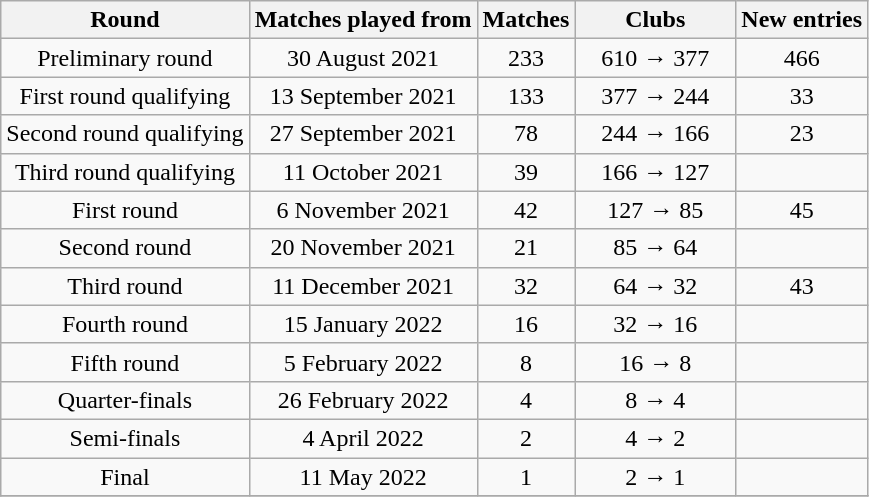<table class="wikitable">
<tr>
<th>Round</th>
<th>Matches played from</th>
<th>Matches</th>
<th style="width:100px;">Clubs</th>
<th>New entries</th>
</tr>
<tr align=center>
<td>Preliminary round</td>
<td>30 August 2021</td>
<td>233</td>
<td>610 → 377</td>
<td>466</td>
</tr>
<tr align=center>
<td>First round qualifying</td>
<td>13 September 2021</td>
<td>133</td>
<td>377 → 244</td>
<td>33</td>
</tr>
<tr align=center>
<td>Second round qualifying</td>
<td>27 September 2021</td>
<td>78</td>
<td>244 → 166</td>
<td>23</td>
</tr>
<tr align=center>
<td>Third round qualifying</td>
<td>11 October 2021</td>
<td>39</td>
<td>166 → 127</td>
<td></td>
</tr>
<tr align=center>
<td>First round</td>
<td>6 November 2021</td>
<td>42</td>
<td>127 → 85</td>
<td>45</td>
</tr>
<tr align=center>
<td>Second round</td>
<td>20 November 2021</td>
<td>21</td>
<td>85 → 64</td>
<td></td>
</tr>
<tr align=center>
<td>Third round</td>
<td>11 December 2021</td>
<td>32</td>
<td>64 → 32</td>
<td>43</td>
</tr>
<tr align=center>
<td>Fourth round</td>
<td>15 January 2022</td>
<td>16</td>
<td>32 → 16</td>
<td></td>
</tr>
<tr align=center>
<td>Fifth round</td>
<td>5 February 2022</td>
<td>8</td>
<td>16 → 8</td>
<td></td>
</tr>
<tr align=center>
<td>Quarter-finals</td>
<td>26 February 2022</td>
<td>4</td>
<td>8 → 4</td>
<td></td>
</tr>
<tr align=center>
<td>Semi-finals</td>
<td>4 April 2022</td>
<td>2</td>
<td>4 → 2</td>
<td></td>
</tr>
<tr align=center>
<td>Final</td>
<td>11 May 2022</td>
<td>1</td>
<td>2 → 1</td>
<td></td>
</tr>
<tr align=center>
</tr>
</table>
